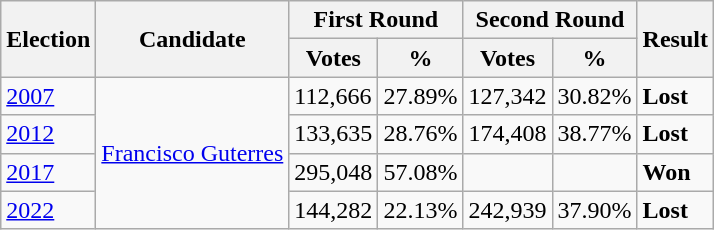<table class="wikitable">
<tr>
<th rowspan="2">Election</th>
<th rowspan="2">Candidate</th>
<th colspan="2">First Round</th>
<th colspan="2">Second Round</th>
<th rowspan="2">Result</th>
</tr>
<tr>
<th>Votes</th>
<th>%</th>
<th>Votes</th>
<th>%</th>
</tr>
<tr>
<td><a href='#'>2007</a></td>
<td rowspan="4"><a href='#'>Francisco Guterres</a></td>
<td>112,666</td>
<td>27.89%</td>
<td>127,342</td>
<td>30.82%</td>
<td><strong>Lost</strong> </td>
</tr>
<tr>
<td><a href='#'>2012</a></td>
<td>133,635</td>
<td>28.76%</td>
<td>174,408</td>
<td>38.77%</td>
<td><strong>Lost</strong> </td>
</tr>
<tr>
<td><a href='#'>2017</a></td>
<td>295,048</td>
<td>57.08%</td>
<td></td>
<td></td>
<td><strong>Won</strong> </td>
</tr>
<tr>
<td><a href='#'>2022</a></td>
<td>144,282</td>
<td>22.13%</td>
<td>242,939</td>
<td>37.90%</td>
<td><strong>Lost</strong> </td>
</tr>
</table>
